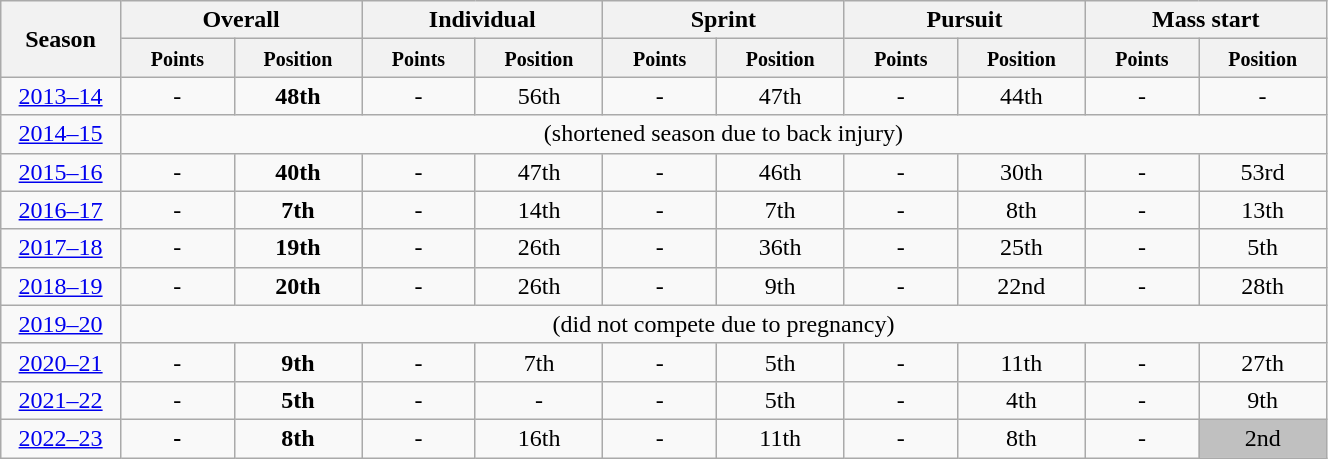<table class="wikitable" style="text-align:center;" width="70%">
<tr class="hintergrundfarbe5">
<th rowspan="2" style="width:4%;">Season</th>
<th colspan="2">Overall</th>
<th colspan="2">Individual</th>
<th colspan="2">Sprint</th>
<th colspan="2">Pursuit</th>
<th colspan="2">Mass start</th>
</tr>
<tr class="hintergrundfarbe5">
<th style="width:5%;"><small>Points</small></th>
<th style="width:5%;"><small>Position</small></th>
<th style="width:5%;"><small>Points</small></th>
<th style="width:5%;"><small>Position</small></th>
<th style="width:5%;"><small>Points</small></th>
<th style="width:5%;"><small>Position</small></th>
<th style="width:5%;"><small>Points</small></th>
<th style="width:5%;"><small>Position</small></th>
<th style="width:5%;"><small>Points</small></th>
<th style="width:5%;"><small>Position</small></th>
</tr>
<tr>
<td><a href='#'>2013–14</a></td>
<td>-</td>
<td><strong>48th</strong></td>
<td>-</td>
<td>56th</td>
<td>-</td>
<td>47th</td>
<td>-</td>
<td>44th</td>
<td>-</td>
<td>-</td>
</tr>
<tr>
<td><a href='#'>2014–15</a></td>
<td colspan="10">(shortened season due to back injury)</td>
</tr>
<tr>
<td><a href='#'>2015–16</a></td>
<td>-</td>
<td><strong>40th</strong></td>
<td>-</td>
<td>47th</td>
<td>-</td>
<td>46th</td>
<td>-</td>
<td>30th</td>
<td>-</td>
<td>53rd</td>
</tr>
<tr>
<td><a href='#'>2016–17</a></td>
<td>-</td>
<td><strong>7th</strong></td>
<td>-</td>
<td>14th</td>
<td>-</td>
<td>7th</td>
<td>-</td>
<td>8th</td>
<td>-</td>
<td>13th</td>
</tr>
<tr>
<td><a href='#'>2017–18</a></td>
<td>-</td>
<td><strong>19th</strong></td>
<td>-</td>
<td>26th</td>
<td>-</td>
<td>36th</td>
<td>-</td>
<td>25th</td>
<td>-</td>
<td>5th</td>
</tr>
<tr>
<td><a href='#'>2018–19</a></td>
<td>-</td>
<td><strong>20th</strong></td>
<td>-</td>
<td>26th</td>
<td>-</td>
<td>9th</td>
<td>-</td>
<td>22nd</td>
<td>-</td>
<td>28th</td>
</tr>
<tr>
<td><a href='#'>2019–20</a></td>
<td colspan="10">(did not compete due to pregnancy)</td>
</tr>
<tr>
<td><a href='#'>2020–21</a></td>
<td>-</td>
<td><strong>9th</strong></td>
<td>-</td>
<td>7th</td>
<td>-</td>
<td>5th</td>
<td>-</td>
<td>11th</td>
<td>-</td>
<td>27th</td>
</tr>
<tr>
<td><a href='#'>2021–22</a></td>
<td>-</td>
<td><strong>5th</strong></td>
<td>-</td>
<td>-</td>
<td>-</td>
<td>5th</td>
<td>-</td>
<td>4th</td>
<td>-</td>
<td>9th</td>
</tr>
<tr>
<td><a href='#'>2022–23</a></td>
<td><strong>-</strong></td>
<td><strong>8th</strong></td>
<td>-</td>
<td>16th</td>
<td>-</td>
<td>11th</td>
<td>-</td>
<td>8th</td>
<td>-</td>
<td style="background:silver;">2nd</td>
</tr>
</table>
